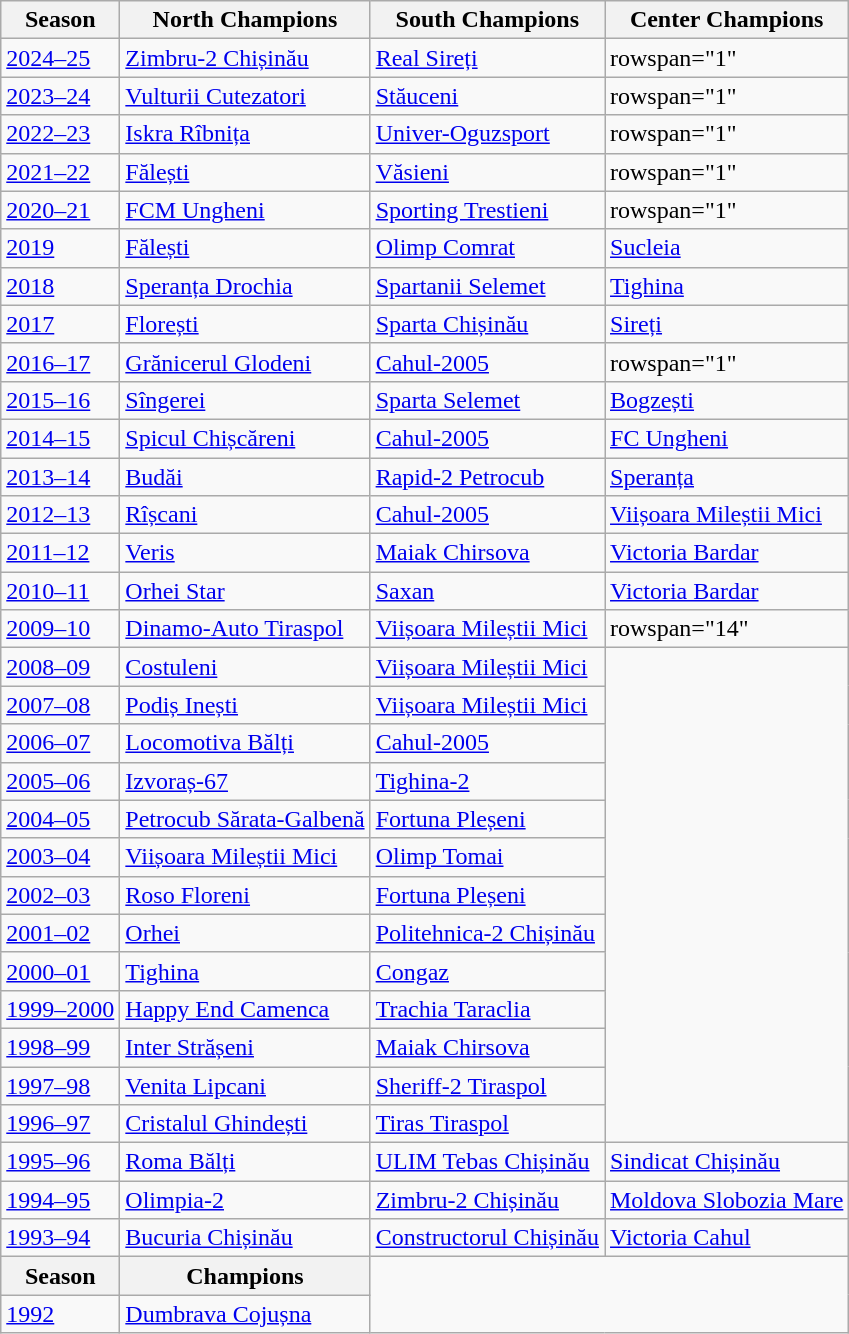<table class="wikitable">
<tr>
<th>Season</th>
<th>North Champions</th>
<th>South Champions</th>
<th>Center Champions</th>
</tr>
<tr>
<td><a href='#'>2024–25</a></td>
<td><a href='#'>Zimbru-2 Chișinău</a></td>
<td><a href='#'>Real Sireți</a></td>
<td>rowspan="1" </td>
</tr>
<tr>
<td><a href='#'>2023–24</a></td>
<td><a href='#'>Vulturii Cutezatori</a></td>
<td><a href='#'>Stăuceni</a></td>
<td>rowspan="1" </td>
</tr>
<tr>
<td><a href='#'>2022–23</a></td>
<td><a href='#'>Iskra Rîbnița</a></td>
<td><a href='#'>Univer-Oguzsport</a></td>
<td>rowspan="1" </td>
</tr>
<tr>
<td><a href='#'>2021–22</a></td>
<td><a href='#'>Fălești</a></td>
<td><a href='#'>Văsieni</a></td>
<td>rowspan="1" </td>
</tr>
<tr>
<td><a href='#'>2020–21</a></td>
<td><a href='#'>FCM Ungheni</a></td>
<td><a href='#'>Sporting Trestieni</a></td>
<td>rowspan="1" </td>
</tr>
<tr>
<td><a href='#'>2019</a></td>
<td><a href='#'>Fălești</a></td>
<td><a href='#'>Olimp Comrat</a></td>
<td><a href='#'>Sucleia</a></td>
</tr>
<tr>
<td><a href='#'>2018</a></td>
<td><a href='#'>Speranța Drochia</a></td>
<td><a href='#'>Spartanii Selemet</a></td>
<td><a href='#'>Tighina</a></td>
</tr>
<tr>
<td><a href='#'>2017</a></td>
<td><a href='#'>Florești</a></td>
<td><a href='#'>Sparta Chișinău</a></td>
<td><a href='#'>Sireți</a></td>
</tr>
<tr>
<td><a href='#'>2016–17</a></td>
<td><a href='#'>Grănicerul Glodeni</a></td>
<td><a href='#'>Cahul-2005</a></td>
<td>rowspan="1" </td>
</tr>
<tr>
<td><a href='#'>2015–16</a></td>
<td><a href='#'>Sîngerei</a></td>
<td><a href='#'>Sparta Selemet</a></td>
<td><a href='#'>Bogzești</a></td>
</tr>
<tr>
<td><a href='#'>2014–15</a></td>
<td><a href='#'>Spicul Chișcăreni</a></td>
<td><a href='#'>Cahul-2005</a></td>
<td><a href='#'>FC Ungheni</a></td>
</tr>
<tr>
<td><a href='#'>2013–14</a></td>
<td><a href='#'>Budăi</a></td>
<td><a href='#'>Rapid-2 Petrocub</a></td>
<td><a href='#'>Speranța</a></td>
</tr>
<tr>
<td><a href='#'>2012–13</a></td>
<td><a href='#'>Rîșcani</a></td>
<td><a href='#'>Cahul-2005</a></td>
<td><a href='#'>Viișoara Mileștii Mici</a></td>
</tr>
<tr>
<td><a href='#'>2011–12</a></td>
<td><a href='#'>Veris</a></td>
<td><a href='#'>Maiak Chirsova</a></td>
<td><a href='#'>Victoria Bardar</a></td>
</tr>
<tr>
<td><a href='#'>2010–11</a></td>
<td><a href='#'>Orhei Star</a></td>
<td><a href='#'>Saxan</a></td>
<td><a href='#'>Victoria Bardar</a></td>
</tr>
<tr>
<td><a href='#'>2009–10</a></td>
<td><a href='#'>Dinamo-Auto Tiraspol</a></td>
<td><a href='#'>Viișoara Mileștii Mici</a></td>
<td>rowspan="14" </td>
</tr>
<tr>
<td><a href='#'>2008–09</a></td>
<td><a href='#'>Costuleni</a></td>
<td><a href='#'>Viișoara Mileștii Mici</a></td>
</tr>
<tr>
<td><a href='#'>2007–08</a></td>
<td><a href='#'>Podiș Inești</a></td>
<td><a href='#'>Viișoara Mileștii Mici</a></td>
</tr>
<tr>
<td><a href='#'>2006–07</a></td>
<td><a href='#'>Locomotiva Bălți</a></td>
<td><a href='#'>Cahul-2005</a></td>
</tr>
<tr>
<td><a href='#'>2005–06</a></td>
<td><a href='#'>Izvoraș-67</a></td>
<td><a href='#'>Tighina-2</a></td>
</tr>
<tr>
<td><a href='#'>2004–05</a></td>
<td><a href='#'>Petrocub Sărata-Galbenă</a></td>
<td><a href='#'>Fortuna Pleșeni</a></td>
</tr>
<tr>
<td><a href='#'>2003–04</a></td>
<td><a href='#'>Viișoara Mileștii Mici</a></td>
<td><a href='#'>Olimp Tomai</a></td>
</tr>
<tr>
<td><a href='#'>2002–03</a></td>
<td><a href='#'>Roso Floreni</a></td>
<td><a href='#'>Fortuna Pleșeni</a></td>
</tr>
<tr>
<td><a href='#'>2001–02</a></td>
<td><a href='#'>Orhei</a></td>
<td><a href='#'>Politehnica-2 Chișinău</a></td>
</tr>
<tr>
<td><a href='#'>2000–01</a></td>
<td><a href='#'>Tighina</a></td>
<td><a href='#'>Congaz</a></td>
</tr>
<tr>
<td><a href='#'>1999–2000</a></td>
<td><a href='#'>Happy End Camenca</a></td>
<td><a href='#'>Trachia Taraclia</a></td>
</tr>
<tr>
<td><a href='#'>1998–99</a></td>
<td><a href='#'>Inter Strășeni</a></td>
<td><a href='#'>Maiak Chirsova</a></td>
</tr>
<tr>
<td><a href='#'>1997–98</a></td>
<td><a href='#'>Venita Lipcani</a></td>
<td><a href='#'>Sheriff-2 Tiraspol</a></td>
</tr>
<tr>
<td><a href='#'>1996–97</a></td>
<td><a href='#'>Cristalul Ghindești</a></td>
<td><a href='#'>Tiras Tiraspol</a></td>
</tr>
<tr>
<td><a href='#'>1995–96</a></td>
<td><a href='#'>Roma Bălți</a></td>
<td><a href='#'>ULIM Tebas Chișinău</a></td>
<td><a href='#'>Sindicat Chișinău</a></td>
</tr>
<tr>
<td><a href='#'>1994–95</a></td>
<td><a href='#'>Olimpia-2</a></td>
<td><a href='#'>Zimbru-2 Chișinău</a></td>
<td><a href='#'>Moldova Slobozia Mare</a></td>
</tr>
<tr>
<td><a href='#'>1993–94</a></td>
<td><a href='#'>Bucuria Chișinău</a></td>
<td><a href='#'>Constructorul Chișinău</a></td>
<td><a href='#'>Victoria Cahul</a></td>
</tr>
<tr>
<th>Season</th>
<th>Champions</th>
</tr>
<tr>
<td><a href='#'>1992</a></td>
<td><a href='#'>Dumbrava Cojușna</a></td>
</tr>
</table>
